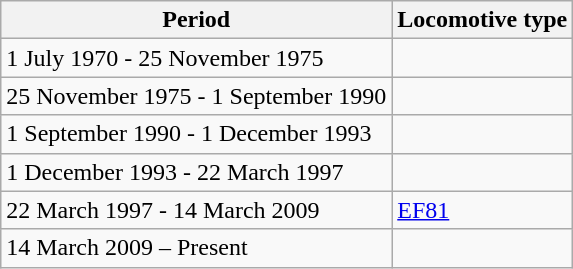<table class="wikitable">
<tr>
<th>Period</th>
<th>Locomotive type</th>
</tr>
<tr>
<td>1 July 1970 - 25 November 1975</td>
<td></td>
</tr>
<tr>
<td>25 November 1975 - 1 September 1990</td>
<td></td>
</tr>
<tr>
<td>1 September 1990 - 1 December 1993</td>
<td></td>
</tr>
<tr>
<td>1 December 1993 - 22 March 1997</td>
<td></td>
</tr>
<tr>
<td>22 March 1997 - 14 March 2009</td>
<td><a href='#'>EF81</a></td>
</tr>
<tr>
<td>14 March 2009 – Present</td>
<td></td>
</tr>
</table>
